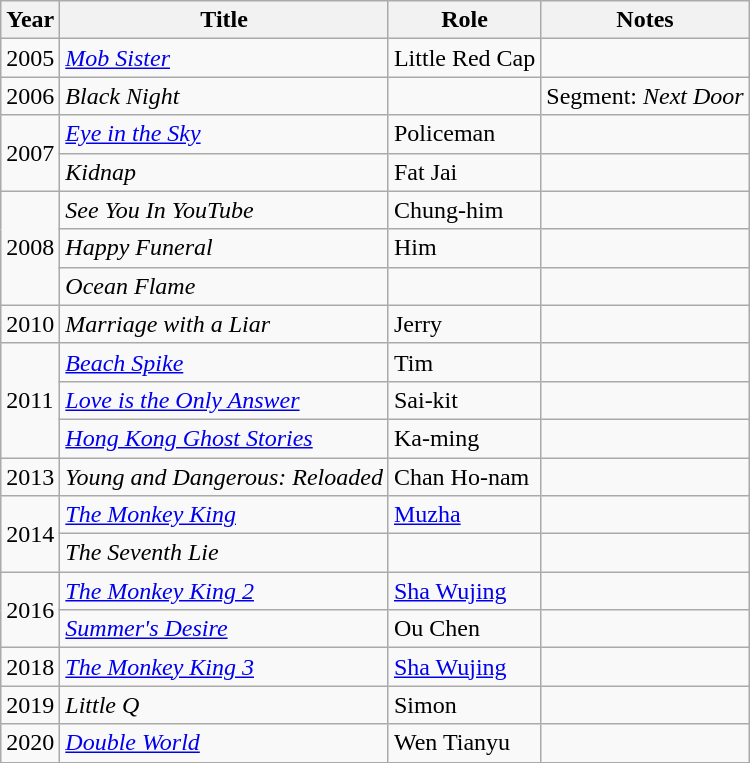<table class="wikitable plainrowheaders sortable">
<tr>
<th scope="col">Year</th>
<th scope="col">Title</th>
<th scope="col">Role</th>
<th scope="col" class="unsortable">Notes</th>
</tr>
<tr>
<td>2005</td>
<td><em><a href='#'>Mob Sister</a></em></td>
<td>Little Red Cap</td>
<td></td>
</tr>
<tr>
<td>2006</td>
<td><em>Black Night</em></td>
<td></td>
<td>Segment: <em>Next Door</em></td>
</tr>
<tr>
<td rowspan=2>2007</td>
<td><em><a href='#'>Eye in the Sky</a></em></td>
<td>Policeman</td>
<td></td>
</tr>
<tr>
<td><em>Kidnap</em></td>
<td>Fat Jai</td>
<td></td>
</tr>
<tr>
<td rowspan=3>2008</td>
<td><em>See You In YouTube</em></td>
<td>Chung-him</td>
<td></td>
</tr>
<tr>
<td><em>Happy Funeral</em></td>
<td>Him</td>
<td></td>
</tr>
<tr>
<td><em>Ocean Flame</em></td>
<td></td>
<td></td>
</tr>
<tr>
<td>2010</td>
<td><em>Marriage with a Liar</em></td>
<td>Jerry</td>
<td></td>
</tr>
<tr>
<td rowspan=3>2011</td>
<td><em><a href='#'>Beach Spike</a></em></td>
<td>Tim</td>
<td></td>
</tr>
<tr>
<td><em><a href='#'>Love is the Only Answer</a></em></td>
<td>Sai-kit</td>
<td></td>
</tr>
<tr>
<td><em><a href='#'>Hong Kong Ghost Stories</a></em></td>
<td>Ka-ming</td>
<td></td>
</tr>
<tr>
<td>2013</td>
<td><em>Young and Dangerous: Reloaded</em></td>
<td>Chan Ho-nam</td>
<td></td>
</tr>
<tr>
<td rowspan=2>2014</td>
<td><em><a href='#'>The Monkey King</a></em></td>
<td><a href='#'>Muzha</a></td>
<td></td>
</tr>
<tr>
<td><em>The Seventh Lie</em></td>
<td></td>
<td></td>
</tr>
<tr>
<td rowspan=2>2016</td>
<td><em><a href='#'>The Monkey King 2</a></em></td>
<td><a href='#'>Sha Wujing</a></td>
<td></td>
</tr>
<tr>
<td><em><a href='#'>Summer's Desire</a></em></td>
<td>Ou Chen</td>
<td></td>
</tr>
<tr>
<td>2018</td>
<td><em><a href='#'>The Monkey King 3</a></em></td>
<td><a href='#'>Sha Wujing</a></td>
<td></td>
</tr>
<tr>
<td>2019</td>
<td><em>Little Q</em></td>
<td>Simon</td>
<td></td>
</tr>
<tr>
<td>2020</td>
<td><em><a href='#'>Double World</a></em></td>
<td>Wen Tianyu</td>
<td></td>
</tr>
</table>
